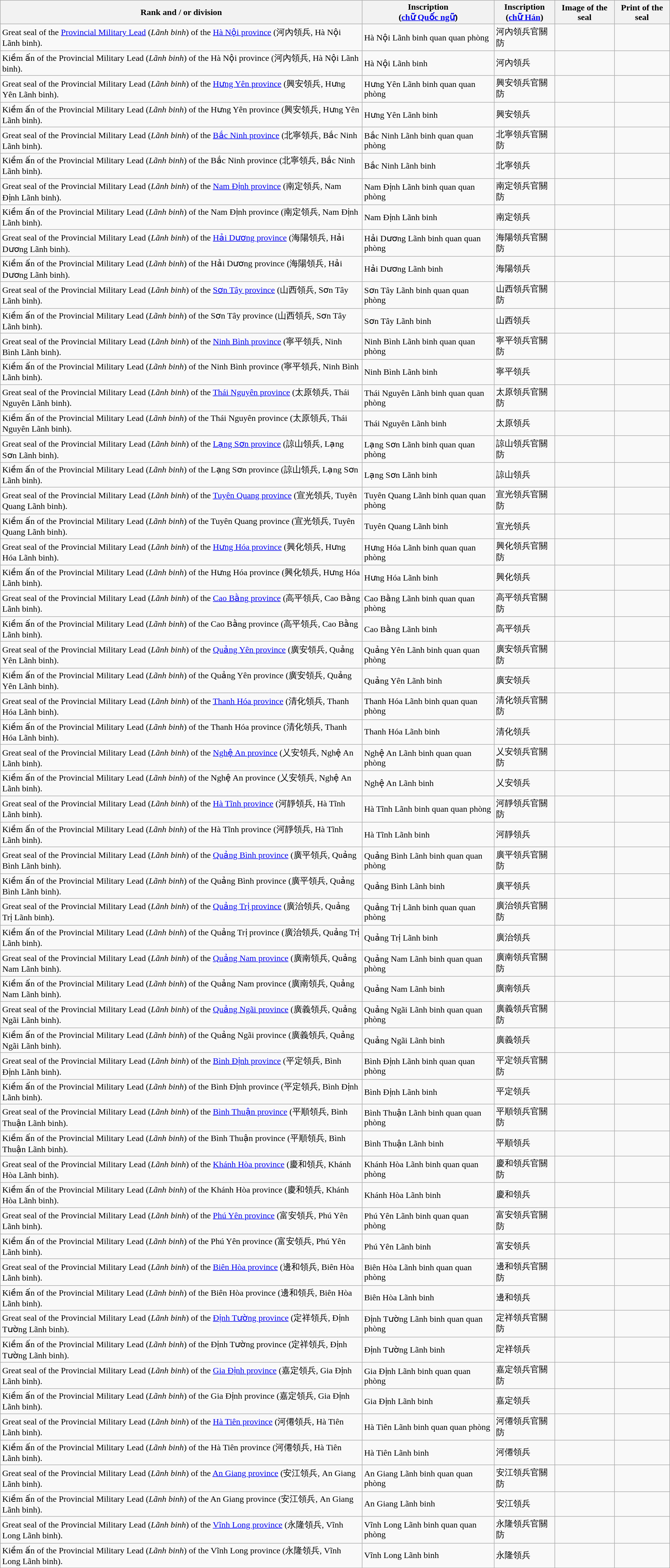<table class="wikitable">
<tr>
<th>Rank and / or division</th>
<th>Inscription<br>(<a href='#'>chữ Quốc ngữ</a>)</th>
<th>Inscription<br>(<a href='#'>chữ Hán</a>)</th>
<th>Image of the seal</th>
<th>Print of the seal</th>
</tr>
<tr>
<td>Great seal of the <a href='#'>Provincial Military Lead</a> (<em>Lãnh binh</em>) of the <a href='#'>Hà Nội province</a> (河內領兵, Hà Nội Lãnh binh).</td>
<td>Hà Nội Lãnh binh quan quan phòng</td>
<td>河內領兵官關防</td>
<td></td>
<td></td>
</tr>
<tr>
<td>Kiềm ấn of the Provincial Military Lead (<em>Lãnh binh</em>) of the Hà Nội province (河內領兵, Hà Nội Lãnh binh).</td>
<td>Hà Nội Lãnh binh</td>
<td>河內領兵</td>
<td></td>
<td></td>
</tr>
<tr>
<td>Great seal of the Provincial Military Lead (<em>Lãnh binh</em>) of the <a href='#'>Hưng Yên province</a> (興安領兵, Hưng Yên Lãnh binh).</td>
<td>Hưng Yên Lãnh binh quan quan phòng</td>
<td>興安領兵官關防</td>
<td></td>
<td></td>
</tr>
<tr>
<td>Kiềm ấn of the Provincial Military Lead (<em>Lãnh binh</em>) of the Hưng Yên province (興安領兵, Hưng Yên Lãnh binh).</td>
<td>Hưng Yên Lãnh binh</td>
<td>興安領兵</td>
<td></td>
<td></td>
</tr>
<tr>
<td>Great seal of the Provincial Military Lead (<em>Lãnh binh</em>) of the <a href='#'>Bắc Ninh province</a> (北寧領兵, Bắc Ninh Lãnh binh).</td>
<td>Bắc Ninh Lãnh binh quan quan phòng</td>
<td>北寧領兵官關防</td>
<td></td>
<td></td>
</tr>
<tr>
<td>Kiềm ấn of the Provincial Military Lead (<em>Lãnh binh</em>) of the Bắc Ninh province (北寧領兵, Bắc Ninh Lãnh binh).</td>
<td>Bắc Ninh Lãnh binh</td>
<td>北寧領兵</td>
<td></td>
<td></td>
</tr>
<tr>
<td>Great seal of the Provincial Military Lead (<em>Lãnh binh</em>) of the <a href='#'>Nam Định province</a> (南定領兵, Nam Định Lãnh binh).</td>
<td>Nam Định Lãnh binh quan quan phòng</td>
<td>南定領兵官關防</td>
<td></td>
<td></td>
</tr>
<tr>
<td>Kiềm ấn of the Provincial Military Lead (<em>Lãnh binh</em>) of the Nam Định province (南定領兵, Nam Định Lãnh binh).</td>
<td>Nam Định Lãnh binh</td>
<td>南定領兵</td>
<td></td>
<td></td>
</tr>
<tr>
<td>Great seal of the Provincial Military Lead (<em>Lãnh binh</em>) of the <a href='#'>Hải Dương province</a> (海陽領兵, Hải Dương Lãnh binh).</td>
<td>Hải Dương Lãnh binh quan quan phòng</td>
<td>海陽領兵官關防</td>
<td></td>
<td></td>
</tr>
<tr>
<td>Kiềm ấn of the Provincial Military Lead (<em>Lãnh binh</em>) of the Hải Dương province (海陽領兵, Hải Dương Lãnh binh).</td>
<td>Hải Dương Lãnh binh</td>
<td>海陽領兵</td>
<td></td>
<td></td>
</tr>
<tr>
<td>Great seal of the Provincial Military Lead (<em>Lãnh binh</em>) of the <a href='#'>Sơn Tây province</a> (山西領兵, Sơn Tây Lãnh binh).</td>
<td>Sơn Tây Lãnh binh quan quan phòng</td>
<td>山西領兵官關防</td>
<td></td>
<td></td>
</tr>
<tr>
<td>Kiềm ấn of the Provincial Military Lead (<em>Lãnh binh</em>) of the Sơn Tây province (山西領兵, Sơn Tây Lãnh binh).</td>
<td>Sơn Tây Lãnh binh</td>
<td>山西領兵</td>
<td></td>
<td></td>
</tr>
<tr>
<td>Great seal of the Provincial Military Lead (<em>Lãnh binh</em>) of the <a href='#'>Ninh Bình province</a> (寧平領兵, Ninh Bình Lãnh binh).</td>
<td>Ninh Bình Lãnh binh quan quan phòng</td>
<td>寧平領兵官關防</td>
<td></td>
<td></td>
</tr>
<tr>
<td>Kiềm ấn of the Provincial Military Lead (<em>Lãnh binh</em>) of the Ninh Bình province (寧平領兵, Ninh Bình Lãnh binh).</td>
<td>Ninh Bình Lãnh binh</td>
<td>寧平領兵</td>
<td></td>
<td></td>
</tr>
<tr>
<td>Great seal of the Provincial Military Lead (<em>Lãnh binh</em>) of the <a href='#'>Thái Nguyên province</a> (太原領兵, Thái Nguyên Lãnh binh).</td>
<td>Thái Nguyên Lãnh binh quan quan phòng</td>
<td>太原領兵官關防</td>
<td></td>
<td></td>
</tr>
<tr>
<td>Kiềm ấn of the Provincial Military Lead (<em>Lãnh binh</em>) of the Thái Nguyên province (太原領兵, Thái Nguyên Lãnh binh).</td>
<td>Thái Nguyên Lãnh binh</td>
<td>太原領兵</td>
<td></td>
<td></td>
</tr>
<tr>
<td>Great seal of the Provincial Military Lead (<em>Lãnh binh</em>) of the <a href='#'>Lạng Sơn province</a> (諒山領兵, Lạng Sơn Lãnh binh).</td>
<td>Lạng Sơn Lãnh binh quan quan phòng</td>
<td>諒山領兵官關防</td>
<td></td>
<td></td>
</tr>
<tr>
<td>Kiềm ấn of the Provincial Military Lead (<em>Lãnh binh</em>) of the Lạng Sơn province (諒山領兵, Lạng Sơn Lãnh binh).</td>
<td>Lạng Sơn Lãnh binh</td>
<td>諒山領兵</td>
<td></td>
<td></td>
</tr>
<tr>
<td>Great seal of the Provincial Military Lead (<em>Lãnh binh</em>) of the <a href='#'>Tuyên Quang province</a> (宣光領兵, Tuyên Quang Lãnh binh).</td>
<td>Tuyên Quang Lãnh binh quan quan phòng</td>
<td>宣光領兵官關防</td>
<td></td>
<td></td>
</tr>
<tr>
<td>Kiềm ấn of the Provincial Military Lead (<em>Lãnh binh</em>) of the Tuyên Quang province (宣光領兵, Tuyên Quang Lãnh binh).</td>
<td>Tuyên Quang Lãnh binh</td>
<td>宣光領兵</td>
<td></td>
<td></td>
</tr>
<tr>
<td>Great seal of the Provincial Military Lead (<em>Lãnh binh</em>) of the <a href='#'>Hưng Hóa province</a> (興化領兵, Hưng Hóa Lãnh binh).</td>
<td>Hưng Hóa Lãnh binh quan quan phòng</td>
<td>興化領兵官關防</td>
<td></td>
<td></td>
</tr>
<tr>
<td>Kiềm ấn of the Provincial Military Lead (<em>Lãnh binh</em>) of the Hưng Hóa province (興化領兵, Hưng Hóa Lãnh binh).</td>
<td>Hưng Hóa Lãnh binh</td>
<td>興化領兵</td>
<td></td>
<td></td>
</tr>
<tr>
<td>Great seal of the Provincial Military Lead (<em>Lãnh binh</em>) of the <a href='#'>Cao Bằng province</a> (高平領兵, Cao Bằng Lãnh binh).</td>
<td>Cao Bằng Lãnh binh quan quan phòng</td>
<td>高平領兵官關防</td>
<td></td>
<td></td>
</tr>
<tr>
<td>Kiềm ấn of the Provincial Military Lead (<em>Lãnh binh</em>) of the Cao Bằng province (高平領兵, Cao Bằng Lãnh binh).</td>
<td>Cao Bằng Lãnh binh</td>
<td>高平領兵</td>
<td></td>
<td></td>
</tr>
<tr>
<td>Great seal of the Provincial Military Lead (<em>Lãnh binh</em>) of the <a href='#'>Quảng Yên province</a> (廣安領兵, Quảng Yên Lãnh binh).</td>
<td>Quảng Yên Lãnh binh quan quan phòng</td>
<td>廣安領兵官關防</td>
<td></td>
<td></td>
</tr>
<tr>
<td>Kiềm ấn of the Provincial Military Lead (<em>Lãnh binh</em>) of the Quảng Yên province (廣安領兵, Quảng Yên Lãnh binh).</td>
<td>Quảng Yên Lãnh binh</td>
<td>廣安領兵</td>
<td></td>
<td></td>
</tr>
<tr>
<td>Great seal of the Provincial Military Lead (<em>Lãnh binh</em>) of the <a href='#'>Thanh Hóa province</a> (清化領兵, Thanh Hóa Lãnh binh).</td>
<td>Thanh Hóa Lãnh binh quan quan phòng</td>
<td>清化領兵官關防</td>
<td></td>
<td></td>
</tr>
<tr>
<td>Kiềm ấn of the Provincial Military Lead (<em>Lãnh binh</em>) of the Thanh Hóa province (清化領兵, Thanh Hóa Lãnh binh).</td>
<td>Thanh Hóa Lãnh binh</td>
<td>清化領兵</td>
<td></td>
<td></td>
</tr>
<tr>
<td>Great seal of the Provincial Military Lead (<em>Lãnh binh</em>) of the <a href='#'>Nghệ An province</a> (乂安領兵, Nghệ An Lãnh binh).</td>
<td>Nghệ An Lãnh binh quan quan phòng</td>
<td>乂安領兵官關防</td>
<td></td>
<td></td>
</tr>
<tr>
<td>Kiềm ấn of the Provincial Military Lead (<em>Lãnh binh</em>) of the Nghệ An province (乂安領兵, Nghệ An Lãnh binh).</td>
<td>Nghệ An Lãnh binh</td>
<td>乂安領兵</td>
<td></td>
<td></td>
</tr>
<tr>
<td>Great seal of the Provincial Military Lead (<em>Lãnh binh</em>) of the <a href='#'>Hà Tĩnh province</a> (河靜領兵, Hà Tĩnh Lãnh binh).</td>
<td>Hà Tĩnh Lãnh binh quan quan phòng</td>
<td>河靜領兵官關防</td>
<td></td>
<td></td>
</tr>
<tr>
<td>Kiềm ấn of the Provincial Military Lead (<em>Lãnh binh</em>) of the Hà Tĩnh province (河靜領兵, Hà Tĩnh Lãnh binh).</td>
<td>Hà Tĩnh Lãnh binh</td>
<td>河靜領兵</td>
<td></td>
<td></td>
</tr>
<tr>
<td>Great seal of the Provincial Military Lead (<em>Lãnh binh</em>) of the <a href='#'>Quảng Bình province</a> (廣平領兵, Quảng Bình Lãnh binh).</td>
<td>Quảng Bình Lãnh binh quan quan phòng</td>
<td>廣平領兵官關防</td>
<td></td>
<td></td>
</tr>
<tr>
<td>Kiềm ấn of the Provincial Military Lead (<em>Lãnh binh</em>) of the Quảng Bình province (廣平領兵, Quảng Bình Lãnh binh).</td>
<td>Quảng Bình Lãnh binh</td>
<td>廣平領兵</td>
<td></td>
<td></td>
</tr>
<tr>
<td>Great seal of the Provincial Military Lead (<em>Lãnh binh</em>) of the <a href='#'>Quảng Trị province</a> (廣治領兵, Quảng Trị Lãnh binh).</td>
<td>Quảng Trị Lãnh binh quan quan phòng</td>
<td>廣治領兵官關防</td>
<td></td>
<td></td>
</tr>
<tr>
<td>Kiềm ấn of the Provincial Military Lead (<em>Lãnh binh</em>) of the Quảng Trị province (廣治領兵, Quảng Trị Lãnh binh).</td>
<td>Quảng Trị Lãnh binh</td>
<td>廣治領兵</td>
<td></td>
<td></td>
</tr>
<tr>
<td>Great seal of the Provincial Military Lead (<em>Lãnh binh</em>) of the <a href='#'>Quảng Nam province</a> (廣南領兵, Quảng Nam Lãnh binh).</td>
<td>Quảng Nam Lãnh binh quan quan phòng</td>
<td>廣南領兵官關防</td>
<td></td>
<td></td>
</tr>
<tr>
<td>Kiềm ấn of the Provincial Military Lead (<em>Lãnh binh</em>) of the Quảng Nam province (廣南領兵, Quảng Nam Lãnh binh).</td>
<td>Quảng Nam Lãnh binh</td>
<td>廣南領兵</td>
<td></td>
<td></td>
</tr>
<tr>
<td>Great seal of the Provincial Military Lead (<em>Lãnh binh</em>) of the <a href='#'>Quảng Ngãi province</a> (廣義領兵, Quảng Ngãi Lãnh binh).</td>
<td>Quảng Ngãi Lãnh binh quan quan phòng</td>
<td>廣義領兵官關防</td>
<td></td>
<td></td>
</tr>
<tr>
<td>Kiềm ấn of the Provincial Military Lead (<em>Lãnh binh</em>) of the Quảng Ngãi province (廣義領兵, Quảng Ngãi Lãnh binh).</td>
<td>Quảng Ngãi Lãnh binh</td>
<td>廣義領兵</td>
<td></td>
<td></td>
</tr>
<tr>
<td>Great seal of the Provincial Military Lead (<em>Lãnh binh</em>) of the <a href='#'>Bình Định province</a> (平定領兵, Bình Định Lãnh binh).</td>
<td>Bình Định Lãnh binh quan quan phòng</td>
<td>平定領兵官關防</td>
<td></td>
<td></td>
</tr>
<tr>
<td>Kiềm ấn of the Provincial Military Lead (<em>Lãnh binh</em>) of the Bình Định province (平定領兵, Bình Định Lãnh binh).</td>
<td>Bình Định Lãnh binh</td>
<td>平定領兵</td>
<td></td>
<td></td>
</tr>
<tr>
<td>Great seal of the Provincial Military Lead (<em>Lãnh binh</em>) of the <a href='#'>Bình Thuận province</a> (平順領兵, Bình Thuận Lãnh binh).</td>
<td>Bình Thuận Lãnh binh quan quan phòng</td>
<td>平順領兵官關防</td>
<td></td>
<td></td>
</tr>
<tr>
<td>Kiềm ấn of the Provincial Military Lead (<em>Lãnh binh</em>) of the Bình Thuận province (平順領兵, Bình Thuận Lãnh binh).</td>
<td>Bình Thuận Lãnh binh</td>
<td>平順領兵</td>
<td></td>
<td></td>
</tr>
<tr>
<td>Great seal of the Provincial Military Lead (<em>Lãnh binh</em>) of the <a href='#'>Khánh Hòa province</a> (慶和領兵, Khánh Hòa Lãnh binh).</td>
<td>Khánh Hòa Lãnh binh quan quan phòng</td>
<td>慶和領兵官關防</td>
<td></td>
<td></td>
</tr>
<tr>
<td>Kiềm ấn of the Provincial Military Lead (<em>Lãnh binh</em>) of the Khánh Hòa province (慶和領兵, Khánh Hòa Lãnh binh).</td>
<td>Khánh Hòa Lãnh binh</td>
<td>慶和領兵</td>
<td></td>
<td></td>
</tr>
<tr>
<td>Great seal of the Provincial Military Lead (<em>Lãnh binh</em>) of the <a href='#'>Phú Yên province</a> (富安領兵, Phú Yên Lãnh binh).</td>
<td>Phú Yên Lãnh binh quan quan phòng</td>
<td>富安領兵官關防</td>
<td></td>
<td></td>
</tr>
<tr>
<td>Kiềm ấn of the Provincial Military Lead (<em>Lãnh binh</em>) of the Phú Yên province (富安領兵, Phú Yên Lãnh binh).</td>
<td>Phú Yên Lãnh binh</td>
<td>富安領兵</td>
<td></td>
<td></td>
</tr>
<tr>
<td>Great seal of the Provincial Military Lead (<em>Lãnh binh</em>) of the <a href='#'>Biên Hòa province</a> (邊和領兵, Biên Hòa Lãnh binh).</td>
<td>Biên Hòa Lãnh binh quan quan phòng</td>
<td>邊和領兵官關防</td>
<td></td>
<td></td>
</tr>
<tr>
<td>Kiềm ấn of the Provincial Military Lead (<em>Lãnh binh</em>) of the Biên Hòa province (邊和領兵, Biên Hòa Lãnh binh).</td>
<td>Biên Hòa Lãnh binh</td>
<td>邊和領兵</td>
<td></td>
<td></td>
</tr>
<tr>
<td>Great seal of the Provincial Military Lead (<em>Lãnh binh</em>) of the <a href='#'>Định Tường province</a> (定祥領兵, Định Tường Lãnh binh).</td>
<td>Định Tường Lãnh binh quan quan phòng</td>
<td>定祥領兵官關防</td>
<td></td>
<td></td>
</tr>
<tr>
<td>Kiềm ấn of the Provincial Military Lead (<em>Lãnh binh</em>) of the Định Tường province (定祥領兵, Định Tường Lãnh binh).</td>
<td>Định Tường Lãnh binh</td>
<td>定祥領兵</td>
<td></td>
<td></td>
</tr>
<tr>
<td>Great seal of the Provincial Military Lead (<em>Lãnh binh</em>) of the <a href='#'>Gia Định province</a> (嘉定領兵, Gia Định Lãnh binh).</td>
<td>Gia Định Lãnh binh quan quan phòng</td>
<td>嘉定領兵官關防</td>
<td></td>
<td></td>
</tr>
<tr>
<td>Kiềm ấn of the Provincial Military Lead (<em>Lãnh binh</em>) of the Gia Định province (嘉定領兵, Gia Định Lãnh binh).</td>
<td>Gia Định Lãnh binh</td>
<td>嘉定領兵</td>
<td></td>
<td></td>
</tr>
<tr>
<td>Great seal of the Provincial Military Lead (<em>Lãnh binh</em>) of the <a href='#'>Hà Tiên province</a> (河僊領兵, Hà Tiên Lãnh binh).</td>
<td>Hà Tiên Lãnh binh quan quan phòng</td>
<td>河僊領兵官關防</td>
<td></td>
<td></td>
</tr>
<tr>
<td>Kiềm ấn of the Provincial Military Lead (<em>Lãnh binh</em>) of the Hà Tiên province (河僊領兵, Hà Tiên Lãnh binh).</td>
<td>Hà Tiên Lãnh binh</td>
<td>河僊領兵</td>
<td></td>
<td></td>
</tr>
<tr>
<td>Great seal of the Provincial Military Lead (<em>Lãnh binh</em>) of the <a href='#'>An Giang province</a> (安江領兵, An Giang Lãnh binh).</td>
<td>An Giang Lãnh binh quan quan phòng</td>
<td>安江領兵官關防</td>
<td></td>
<td></td>
</tr>
<tr>
<td>Kiềm ấn of the Provincial Military Lead (<em>Lãnh binh</em>) of the An Giang province (安江領兵, An Giang Lãnh binh).</td>
<td>An Giang Lãnh binh</td>
<td>安江領兵</td>
<td></td>
<td></td>
</tr>
<tr>
<td>Great seal of the Provincial Military Lead (<em>Lãnh binh</em>) of the <a href='#'>Vĩnh Long province</a> (永隆領兵, Vĩnh Long Lãnh binh).</td>
<td>Vĩnh Long Lãnh binh quan quan phòng</td>
<td>永隆領兵官關防</td>
<td></td>
<td></td>
</tr>
<tr>
<td>Kiềm ấn of the Provincial Military Lead (<em>Lãnh binh</em>) of the Vĩnh Long province (永隆領兵, Vĩnh Long Lãnh binh).</td>
<td>Vĩnh Long Lãnh binh</td>
<td>永隆領兵</td>
<td></td>
<td></td>
</tr>
</table>
